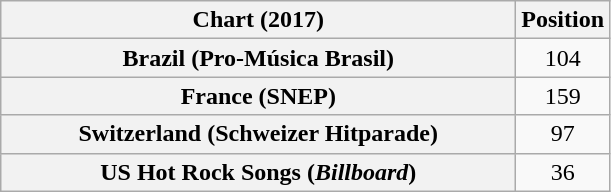<table class="wikitable plainrowheaders sortable" style="text-align:center">
<tr>
<th scope="col" style="width:21em;">Chart (2017)</th>
<th scope="col">Position</th>
</tr>
<tr>
<th scope="row">Brazil (Pro-Música Brasil)</th>
<td>104</td>
</tr>
<tr>
<th scope="row">France (SNEP)</th>
<td>159</td>
</tr>
<tr>
<th scope="row">Switzerland (Schweizer Hitparade)</th>
<td>97</td>
</tr>
<tr>
<th scope="row">US Hot Rock Songs (<em>Billboard</em>)</th>
<td>36</td>
</tr>
</table>
